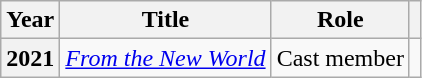<table class="wikitable plainrowheaders">
<tr>
<th scope="col">Year</th>
<th scope="col">Title</th>
<th scope="col">Role</th>
<th scope="col"></th>
</tr>
<tr>
<th scope="row">2021</th>
<td><em><a href='#'>From the New World</a></em></td>
<td>Cast member</td>
<td style="text-align:center"></td>
</tr>
</table>
